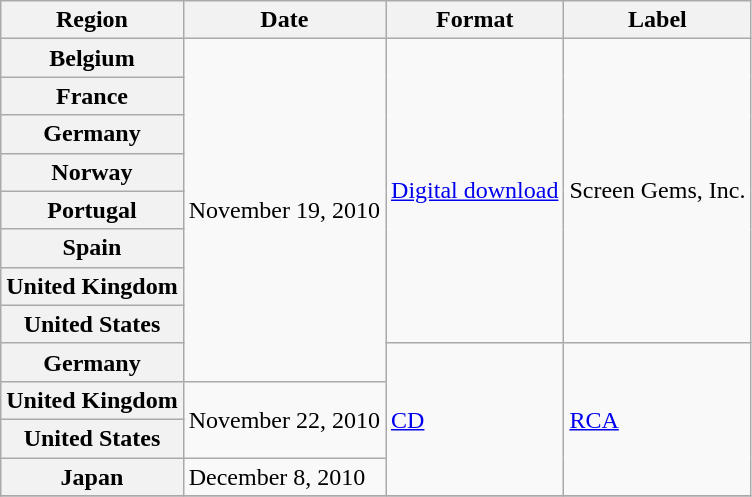<table class="wikitable plainrowheaders">
<tr>
<th scope="col">Region</th>
<th scope="col">Date</th>
<th scope="col">Format</th>
<th scope="col">Label</th>
</tr>
<tr>
<th scope="row">Belgium</th>
<td rowspan="9">November 19, 2010</td>
<td rowspan="8"><a href='#'>Digital download</a></td>
<td rowspan="8">Screen Gems, Inc.</td>
</tr>
<tr>
<th scope="row">France</th>
</tr>
<tr>
<th scope="row">Germany</th>
</tr>
<tr>
<th scope="row">Norway</th>
</tr>
<tr>
<th scope="row">Portugal</th>
</tr>
<tr>
<th scope="row">Spain</th>
</tr>
<tr>
<th scope="row">United Kingdom</th>
</tr>
<tr>
<th scope="row">United States</th>
</tr>
<tr>
<th scope="row">Germany</th>
<td rowspan="4"><a href='#'>CD</a></td>
<td rowspan="4"><a href='#'>RCA</a></td>
</tr>
<tr>
<th scope="row">United Kingdom</th>
<td rowspan="2">November 22, 2010</td>
</tr>
<tr>
<th scope="row">United States</th>
</tr>
<tr>
<th scope="row">Japan</th>
<td>December 8, 2010</td>
</tr>
<tr>
</tr>
</table>
